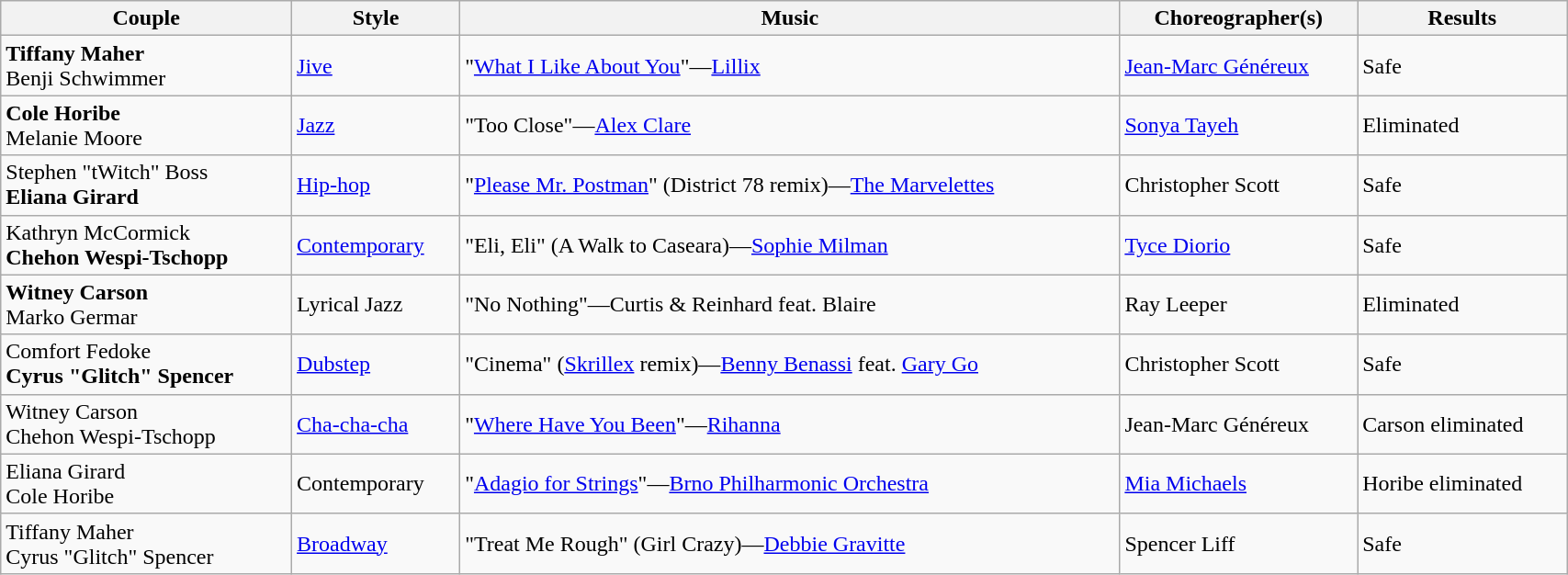<table class="wikitable" style="width:90%;">
<tr>
<th>Couple</th>
<th>Style</th>
<th>Music</th>
<th>Choreographer(s)</th>
<th>Results</th>
</tr>
<tr>
<td><strong>Tiffany Maher</strong><br>Benji Schwimmer</td>
<td><a href='#'>Jive</a></td>
<td>"<a href='#'>What I Like About You</a>"—<a href='#'>Lillix</a></td>
<td><a href='#'>Jean-Marc Généreux</a></td>
<td>Safe</td>
</tr>
<tr>
<td><strong>Cole Horibe</strong><br>Melanie Moore</td>
<td><a href='#'>Jazz</a></td>
<td>"Too Close"—<a href='#'>Alex Clare</a></td>
<td><a href='#'>Sonya Tayeh</a></td>
<td>Eliminated</td>
</tr>
<tr>
<td>Stephen "tWitch" Boss<br><strong>Eliana Girard</strong></td>
<td><a href='#'>Hip-hop</a></td>
<td>"<a href='#'>Please Mr. Postman</a>" (District 78 remix)—<a href='#'>The Marvelettes</a></td>
<td>Christopher Scott</td>
<td>Safe</td>
</tr>
<tr>
<td>Kathryn McCormick<br><strong>Chehon Wespi-Tschopp</strong></td>
<td><a href='#'>Contemporary</a></td>
<td>"Eli, Eli" (A Walk to Caseara)—<a href='#'>Sophie Milman</a></td>
<td><a href='#'>Tyce Diorio</a></td>
<td>Safe</td>
</tr>
<tr>
<td><strong>Witney Carson</strong><br>Marko Germar</td>
<td>Lyrical Jazz</td>
<td>"No Nothing"—Curtis & Reinhard feat. Blaire</td>
<td>Ray Leeper</td>
<td>Eliminated</td>
</tr>
<tr>
<td>Comfort Fedoke<br><strong>Cyrus "Glitch" Spencer</strong></td>
<td><a href='#'>Dubstep</a></td>
<td>"Cinema" (<a href='#'>Skrillex</a> remix)—<a href='#'>Benny Benassi</a> feat. <a href='#'>Gary Go</a></td>
<td>Christopher Scott</td>
<td>Safe</td>
</tr>
<tr>
<td>Witney Carson<br>Chehon Wespi-Tschopp</td>
<td><a href='#'>Cha-cha-cha</a></td>
<td>"<a href='#'>Where Have You Been</a>"—<a href='#'>Rihanna</a></td>
<td>Jean-Marc Généreux</td>
<td>Carson eliminated</td>
</tr>
<tr>
<td>Eliana Girard<br>Cole Horibe</td>
<td>Contemporary</td>
<td>"<a href='#'>Adagio for Strings</a>"—<a href='#'>Brno Philharmonic Orchestra</a></td>
<td><a href='#'>Mia Michaels</a></td>
<td>Horibe eliminated</td>
</tr>
<tr>
<td>Tiffany Maher<br>Cyrus "Glitch" Spencer</td>
<td><a href='#'>Broadway</a></td>
<td>"Treat Me Rough" (Girl Crazy)—<a href='#'>Debbie Gravitte</a></td>
<td>Spencer Liff</td>
<td>Safe</td>
</tr>
</table>
